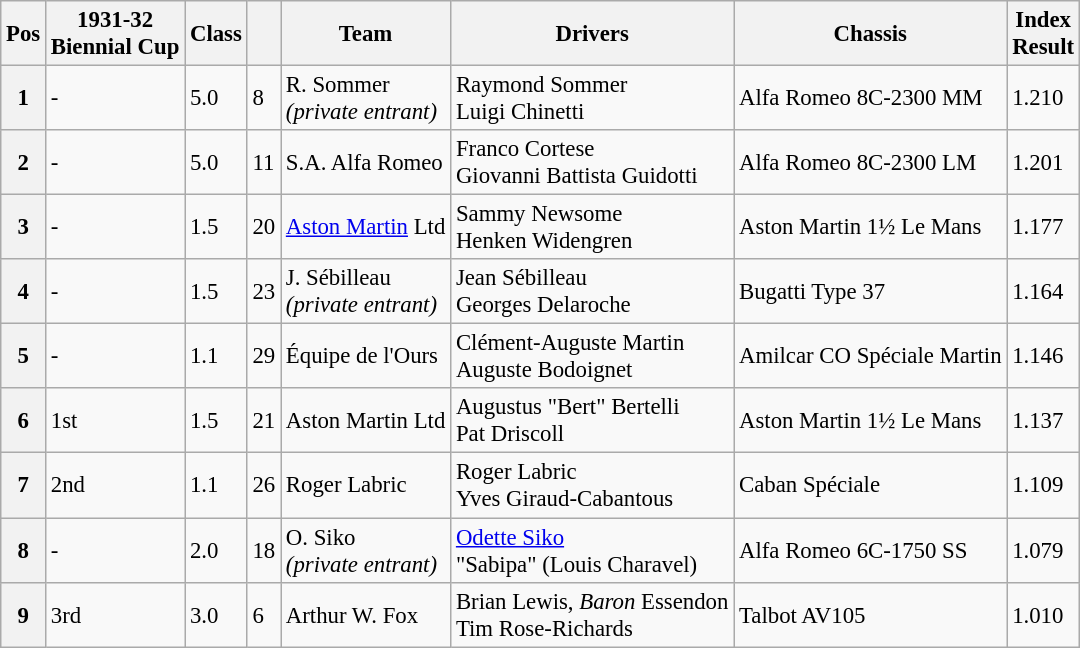<table class="wikitable" style="font-size: 95%;">
<tr>
<th>Pos</th>
<th>1931-32<br>Biennial Cup</th>
<th>Class</th>
<th></th>
<th>Team</th>
<th>Drivers</th>
<th>Chassis</th>
<th>Index<br>Result</th>
</tr>
<tr>
<th>1</th>
<td>-</td>
<td>5.0</td>
<td>8</td>
<td> R. Sommer<br><em>(private entrant)</em></td>
<td> Raymond Sommer<br> Luigi Chinetti</td>
<td>Alfa Romeo 8C-2300 MM</td>
<td>1.210</td>
</tr>
<tr>
<th>2</th>
<td>-</td>
<td>5.0</td>
<td>11</td>
<td> S.A. Alfa Romeo</td>
<td> Franco Cortese<br> Giovanni Battista Guidotti</td>
<td>Alfa Romeo 8C-2300 LM</td>
<td>1.201</td>
</tr>
<tr>
<th>3</th>
<td>-</td>
<td>1.5</td>
<td>20</td>
<td> <a href='#'>Aston Martin</a> Ltd</td>
<td> Sammy Newsome<br> Henken Widengren</td>
<td>Aston Martin 1½ Le Mans</td>
<td>1.177</td>
</tr>
<tr>
<th>4</th>
<td>-</td>
<td>1.5</td>
<td>23</td>
<td> J. Sébilleau<br><em>(private entrant)</em></td>
<td> Jean Sébilleau<br> Georges Delaroche</td>
<td>Bugatti Type 37</td>
<td>1.164</td>
</tr>
<tr>
<th>5</th>
<td>-</td>
<td>1.1</td>
<td>29</td>
<td> Équipe de l'Ours</td>
<td> Clément-Auguste Martin<br> Auguste Bodoignet</td>
<td>Amilcar CO Spéciale Martin</td>
<td>1.146</td>
</tr>
<tr>
<th>6</th>
<td>1st</td>
<td>1.5</td>
<td>21</td>
<td> Aston Martin Ltd</td>
<td> Augustus "Bert" Bertelli<br> Pat Driscoll</td>
<td>Aston Martin 1½ Le Mans</td>
<td>1.137</td>
</tr>
<tr>
<th>7</th>
<td>2nd</td>
<td>1.1</td>
<td>26</td>
<td> Roger Labric</td>
<td> Roger Labric<br> Yves Giraud-Cabantous</td>
<td>Caban Spéciale</td>
<td>1.109</td>
</tr>
<tr>
<th>8</th>
<td>-</td>
<td>2.0</td>
<td>18</td>
<td> O. Siko<br><em>(private entrant)</em></td>
<td> <a href='#'>Odette Siko</a><br> "Sabipa" (Louis Charavel)</td>
<td>Alfa Romeo 6C-1750 SS</td>
<td>1.079</td>
</tr>
<tr>
<th>9</th>
<td>3rd</td>
<td>3.0</td>
<td>6</td>
<td> Arthur W. Fox</td>
<td> Brian Lewis, <em>Baron</em> Essendon<br> Tim Rose-Richards</td>
<td>Talbot AV105</td>
<td>1.010</td>
</tr>
</table>
